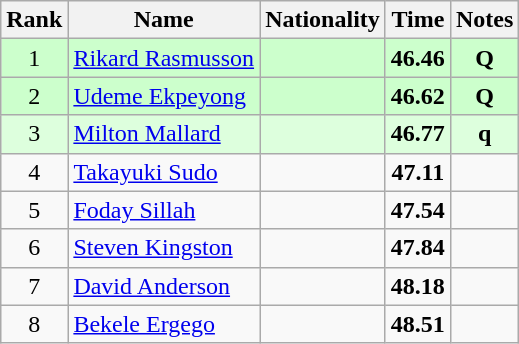<table class="wikitable sortable" style="text-align:center">
<tr>
<th>Rank</th>
<th>Name</th>
<th>Nationality</th>
<th>Time</th>
<th>Notes</th>
</tr>
<tr bgcolor=ccffcc>
<td>1</td>
<td align=left><a href='#'>Rikard Rasmusson</a></td>
<td align=left></td>
<td><strong>46.46</strong></td>
<td><strong>Q</strong></td>
</tr>
<tr bgcolor=ccffcc>
<td>2</td>
<td align=left><a href='#'>Udeme Ekpeyong</a></td>
<td align=left></td>
<td><strong>46.62</strong></td>
<td><strong>Q</strong></td>
</tr>
<tr bgcolor=ddffdd>
<td>3</td>
<td align=left><a href='#'>Milton Mallard</a></td>
<td align=left></td>
<td><strong>46.77</strong></td>
<td><strong>q</strong></td>
</tr>
<tr>
<td>4</td>
<td align=left><a href='#'>Takayuki Sudo</a></td>
<td align=left></td>
<td><strong>47.11</strong></td>
<td></td>
</tr>
<tr>
<td>5</td>
<td align=left><a href='#'>Foday Sillah</a></td>
<td align=left></td>
<td><strong>47.54</strong></td>
<td></td>
</tr>
<tr>
<td>6</td>
<td align=left><a href='#'>Steven Kingston</a></td>
<td align=left></td>
<td><strong>47.84</strong></td>
<td></td>
</tr>
<tr>
<td>7</td>
<td align=left><a href='#'>David Anderson</a></td>
<td align=left></td>
<td><strong>48.18</strong></td>
<td></td>
</tr>
<tr>
<td>8</td>
<td align=left><a href='#'>Bekele Ergego</a></td>
<td align=left></td>
<td><strong>48.51</strong></td>
<td></td>
</tr>
</table>
